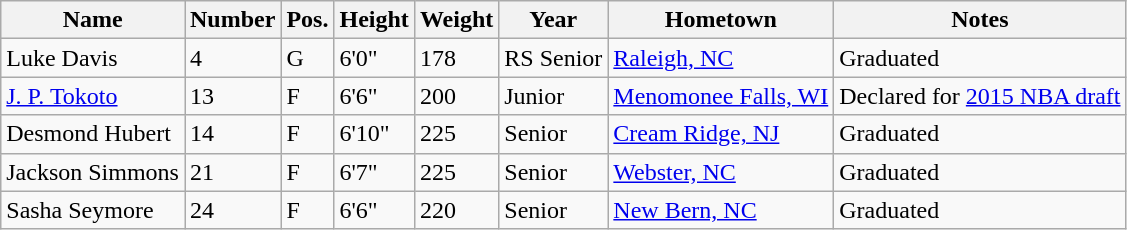<table class="wikitable sortable" border="1">
<tr>
<th>Name</th>
<th>Number</th>
<th>Pos.</th>
<th>Height</th>
<th>Weight</th>
<th>Year</th>
<th>Hometown</th>
<th class="unsortable">Notes</th>
</tr>
<tr>
<td>Luke Davis</td>
<td>4</td>
<td>G</td>
<td>6'0"</td>
<td>178</td>
<td>RS Senior</td>
<td><a href='#'>Raleigh, NC</a></td>
<td>Graduated</td>
</tr>
<tr>
<td><a href='#'>J. P. Tokoto</a></td>
<td>13</td>
<td>F</td>
<td>6'6"</td>
<td>200</td>
<td>Junior</td>
<td><a href='#'>Menomonee Falls, WI</a></td>
<td>Declared for <a href='#'>2015 NBA draft</a></td>
</tr>
<tr>
<td>Desmond Hubert</td>
<td>14</td>
<td>F</td>
<td>6'10"</td>
<td>225</td>
<td>Senior</td>
<td><a href='#'>Cream Ridge, NJ</a></td>
<td>Graduated</td>
</tr>
<tr>
<td>Jackson Simmons</td>
<td>21</td>
<td>F</td>
<td>6'7"</td>
<td>225</td>
<td>Senior</td>
<td><a href='#'>Webster, NC</a></td>
<td>Graduated</td>
</tr>
<tr>
<td>Sasha Seymore</td>
<td>24</td>
<td>F</td>
<td>6'6"</td>
<td>220</td>
<td>Senior</td>
<td><a href='#'>New Bern, NC</a></td>
<td>Graduated</td>
</tr>
</table>
